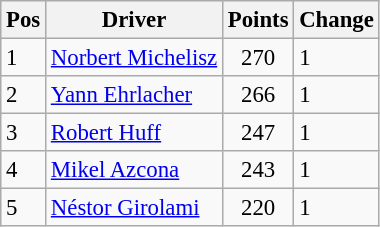<table class="wikitable" style="font-size: 95%;">
<tr>
<th>Pos</th>
<th>Driver</th>
<th>Points</th>
<th>Change</th>
</tr>
<tr>
<td>1</td>
<td> <a href='#'>Norbert Michelisz</a></td>
<td align=center>270</td>
<td align="left"> 1</td>
</tr>
<tr>
<td>2</td>
<td> <a href='#'>Yann Ehrlacher</a></td>
<td align=center>266</td>
<td align="left"> 1</td>
</tr>
<tr>
<td>3</td>
<td> <a href='#'>Robert Huff</a></td>
<td align=center>247</td>
<td align="left"> 1</td>
</tr>
<tr>
<td>4</td>
<td> <a href='#'>Mikel Azcona</a></td>
<td align=center>243</td>
<td align="left"> 1</td>
</tr>
<tr>
<td>5</td>
<td> <a href='#'>Néstor Girolami</a></td>
<td align=center>220</td>
<td align="left"> 1</td>
</tr>
</table>
